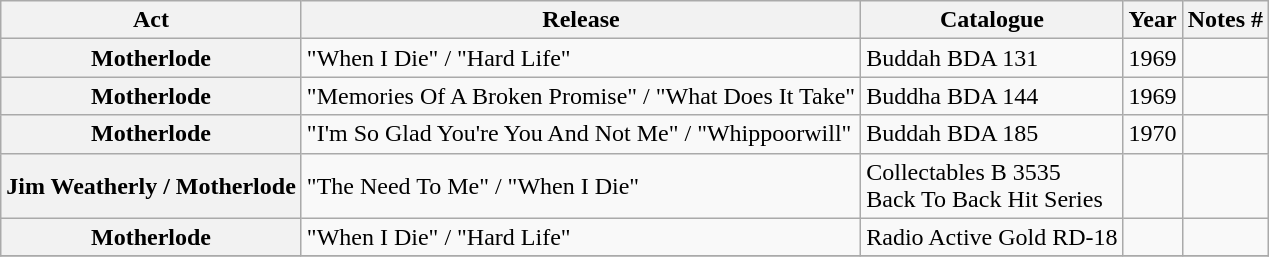<table class="wikitable plainrowheaders sortable">
<tr>
<th scope="col" class="unsortable">Act</th>
<th scope="col">Release</th>
<th scope="col">Catalogue</th>
<th scope="col">Year</th>
<th scope="col" class="unsortable">Notes #</th>
</tr>
<tr>
<th scope="row">Motherlode</th>
<td>"When I Die" / "Hard Life"</td>
<td>Buddah BDA 131</td>
<td>1969</td>
<td></td>
</tr>
<tr>
<th scope="row">Motherlode</th>
<td>"Memories Of A Broken Promise" / "What Does It Take"</td>
<td>Buddha BDA 144</td>
<td>1969</td>
<td></td>
</tr>
<tr>
<th scope="row">Motherlode</th>
<td>"I'm So Glad You're You And Not Me" / "Whippoorwill"</td>
<td>Buddah BDA 185</td>
<td>1970</td>
<td></td>
</tr>
<tr>
<th scope="row">Jim Weatherly / Motherlode</th>
<td>"The Need To Me" / "When I Die"</td>
<td>Collectables B 3535<br>Back To Back Hit Series</td>
<td></td>
<td></td>
</tr>
<tr>
<th scope="row">Motherlode</th>
<td>"When I Die" / "Hard Life"</td>
<td>Radio Active Gold RD-18</td>
<td></td>
<td></td>
</tr>
<tr>
</tr>
</table>
